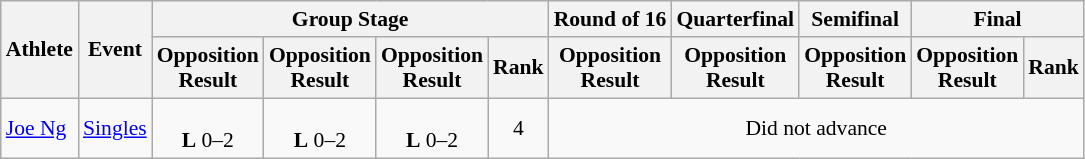<table class=wikitable style="font-size:90%">
<tr>
<th rowspan="2">Athlete</th>
<th rowspan="2">Event</th>
<th colspan="4">Group Stage</th>
<th>Round of 16</th>
<th>Quarterfinal</th>
<th>Semifinal</th>
<th colspan=2>Final</th>
</tr>
<tr>
<th>Opposition<br>Result</th>
<th>Opposition<br>Result</th>
<th>Opposition<br>Result</th>
<th>Rank</th>
<th>Opposition<br>Result</th>
<th>Opposition<br>Result</th>
<th>Opposition<br>Result</th>
<th>Opposition<br>Result</th>
<th>Rank</th>
</tr>
<tr align=center>
<td align=left><a href='#'>Joe Ng</a></td>
<td align=left><a href='#'>Singles</a></td>
<td><br><strong>L</strong> 0–2</td>
<td><br><strong>L</strong> 0–2</td>
<td><br><strong>L</strong> 0–2</td>
<td>4</td>
<td colspan=5>Did not advance</td>
</tr>
</table>
